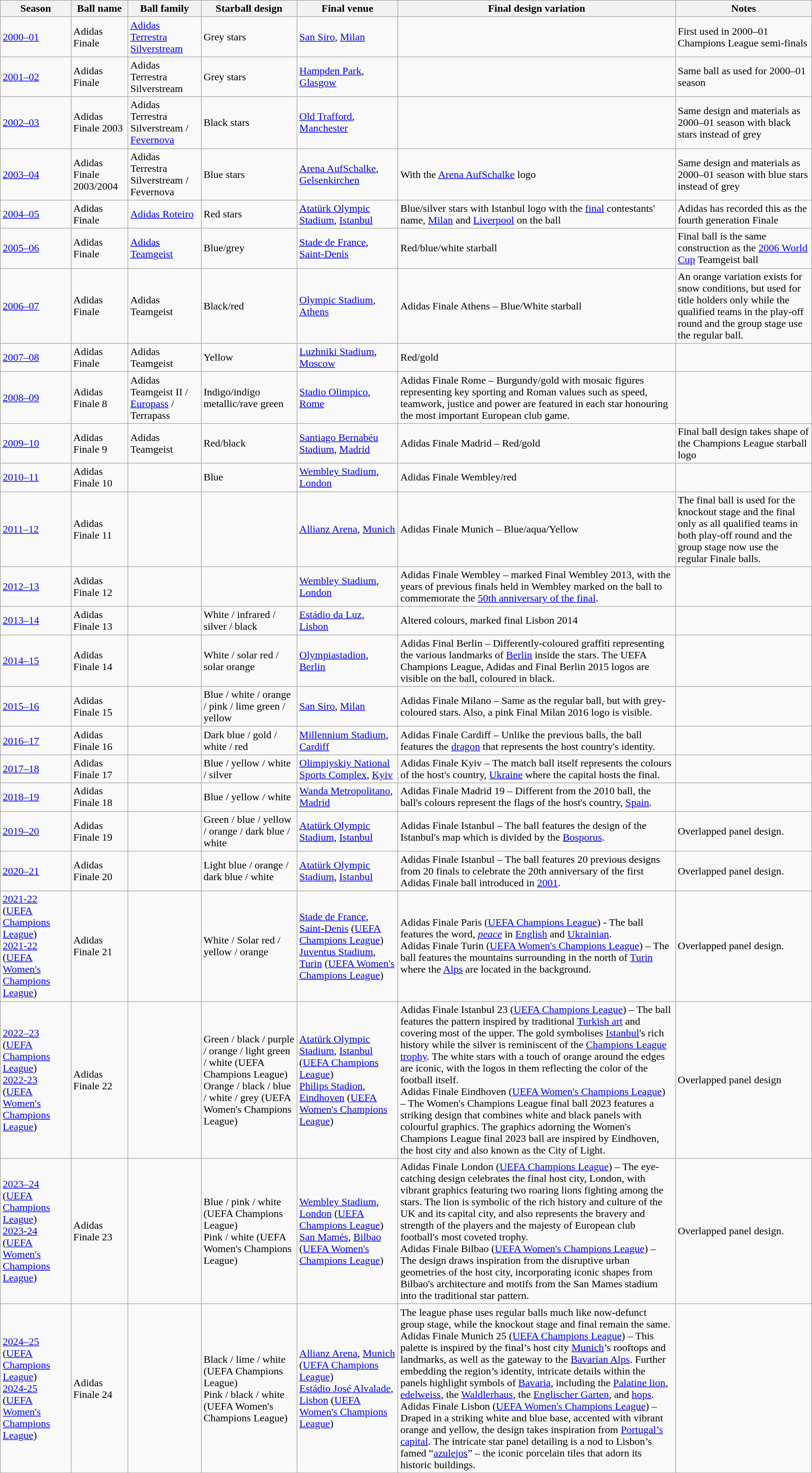<table class="wikitable sortable">
<tr>
<th>Season</th>
<th>Ball name</th>
<th>Ball family</th>
<th>Starball design</th>
<th>Final venue</th>
<th>Final design variation</th>
<th>Notes</th>
</tr>
<tr>
<td><a href='#'>2000–01</a></td>
<td>Adidas Finale</td>
<td><a href='#'>Adidas Terrestra Silverstream</a></td>
<td>Grey stars</td>
<td><a href='#'>San Siro</a>, <a href='#'>Milan</a></td>
<td></td>
<td>First used in 2000–01 Champions League semi-finals</td>
</tr>
<tr>
<td><a href='#'>2001–02</a></td>
<td>Adidas Finale</td>
<td>Adidas Terrestra Silverstream</td>
<td>Grey stars</td>
<td><a href='#'>Hampden Park</a>, <a href='#'>Glasgow</a></td>
<td></td>
<td>Same ball as used for 2000–01 season</td>
</tr>
<tr>
<td><a href='#'>2002–03</a></td>
<td>Adidas Finale 2003</td>
<td>Adidas Terrestra Silverstream / <a href='#'>Fevernova</a></td>
<td>Black stars</td>
<td><a href='#'>Old Trafford</a>, <a href='#'>Manchester</a></td>
<td></td>
<td>Same design and materials as 2000–01 season with black stars instead of grey</td>
</tr>
<tr>
<td><a href='#'>2003–04</a></td>
<td>Adidas Finale 2003/2004</td>
<td>Adidas Terrestra Silverstream / Fevernova</td>
<td>Blue stars</td>
<td><a href='#'>Arena AufSchalke</a>, <a href='#'>Gelsenkirchen</a></td>
<td>With the <a href='#'>Arena AufSchalke</a> logo</td>
<td>Same design and materials as 2000–01 season with blue stars instead of grey</td>
</tr>
<tr>
<td><a href='#'>2004–05</a></td>
<td>Adidas Finale</td>
<td><a href='#'>Adidas Roteiro</a></td>
<td>Red stars</td>
<td><a href='#'>Atatürk Olympic Stadium</a>, <a href='#'>Istanbul</a></td>
<td>Blue/silver stars with Istanbul logo with the <a href='#'>final</a> contestants' name, <a href='#'>Milan</a> and <a href='#'>Liverpool</a> on the ball</td>
<td>Adidas has recorded this as the fourth generation Finale</td>
</tr>
<tr>
<td><a href='#'>2005–06</a></td>
<td>Adidas Finale</td>
<td><a href='#'>Adidas Teamgeist</a></td>
<td>Blue/grey</td>
<td><a href='#'>Stade de France</a>, <a href='#'>Saint-Denis</a></td>
<td>Red/blue/white starball</td>
<td>Final ball is the same construction as the <a href='#'>2006 World Cup</a> Teamgeist ball</td>
</tr>
<tr>
<td><a href='#'>2006–07</a></td>
<td>Adidas Finale</td>
<td>Adidas Teamgeist</td>
<td>Black/red</td>
<td><a href='#'>Olympic Stadium</a>, <a href='#'>Athens</a></td>
<td>Adidas Finale Athens – Blue/White starball</td>
<td>An orange variation exists for snow conditions, but used for title holders only while the qualified teams in the play-off round and the group stage use the regular ball.</td>
</tr>
<tr>
<td><a href='#'>2007–08</a></td>
<td>Adidas Finale</td>
<td>Adidas Teamgeist</td>
<td>Yellow</td>
<td><a href='#'>Luzhniki Stadium</a>, <a href='#'>Moscow</a></td>
<td>Red/gold</td>
<td></td>
</tr>
<tr>
<td><a href='#'>2008–09</a></td>
<td>Adidas Finale 8</td>
<td>Adidas Teamgeist II / <a href='#'>Europass</a> / Terrapass</td>
<td>Indigo/indigo metallic/rave green</td>
<td><a href='#'>Stadio Olimpico</a>, <a href='#'>Rome</a></td>
<td>Adidas Finale Rome – Burgundy/gold with mosaic figures representing key sporting and Roman values such as speed, teamwork, justice and power are featured in each star honouring the most important European club game.</td>
<td></td>
</tr>
<tr>
<td><a href='#'>2009–10</a></td>
<td>Adidas Finale 9</td>
<td>Adidas Teamgeist</td>
<td>Red/black</td>
<td><a href='#'>Santiago Bernabéu Stadium</a>, <a href='#'>Madrid</a></td>
<td>Adidas Finale Madrid – Red/gold</td>
<td>Final ball design takes shape of the Champions League starball logo</td>
</tr>
<tr>
<td><a href='#'>2010–11</a></td>
<td>Adidas Finale 10</td>
<td></td>
<td>Blue</td>
<td><a href='#'>Wembley Stadium</a>, <a href='#'>London</a></td>
<td>Adidas Finale Wembley/red</td>
<td></td>
</tr>
<tr>
<td><a href='#'>2011–12</a></td>
<td>Adidas Finale 11</td>
<td></td>
<td></td>
<td><a href='#'>Allianz Arena</a>, <a href='#'>Munich</a></td>
<td>Adidas Finale Munich – Blue/aqua/Yellow</td>
<td>The final ball is used for the knockout stage and the final only as all qualified teams in both play-off round and the group stage now use the regular Finale balls.</td>
</tr>
<tr>
<td><a href='#'>2012–13</a></td>
<td>Adidas Finale 12</td>
<td></td>
<td></td>
<td><a href='#'>Wembley Stadium</a>, <a href='#'>London</a></td>
<td>Adidas Finale Wembley – marked Final Wembley 2013, with the years of previous finals held in Wembley marked on the ball to commemorate the <a href='#'>50th anniversary of the final</a>.</td>
<td></td>
</tr>
<tr>
<td><a href='#'>2013–14</a></td>
<td>Adidas Finale 13</td>
<td></td>
<td>White / infrared / silver / black</td>
<td><a href='#'>Estádio da Luz</a>, <a href='#'>Lisbon</a></td>
<td>Altered colours, marked final Lisbon 2014</td>
<td></td>
</tr>
<tr>
<td><a href='#'>2014–15</a></td>
<td>Adidas Finale 14</td>
<td></td>
<td>White / solar red / solar orange</td>
<td><a href='#'>Olympiastadion</a>, <a href='#'>Berlin</a></td>
<td>Adidas Final Berlin – Differently-coloured graffiti representing the various landmarks of <a href='#'>Berlin</a> inside the stars. The UEFA Champions League, Adidas and Final Berlin 2015 logos are visible on the ball, coloured in black.</td>
<td></td>
</tr>
<tr>
<td><a href='#'>2015–16</a></td>
<td>Adidas Finale 15</td>
<td></td>
<td>Blue / white / orange / pink / lime green / yellow</td>
<td><a href='#'>San Siro</a>, <a href='#'>Milan</a></td>
<td>Adidas Finale Milano – Same as the regular ball, but with grey-coloured stars. Also, a pink Final Milan 2016 logo is visible.</td>
<td></td>
</tr>
<tr>
<td><a href='#'>2016–17</a></td>
<td>Adidas Finale 16</td>
<td></td>
<td>Dark blue / gold / white / red</td>
<td><a href='#'>Millennium Stadium</a>, <a href='#'>Cardiff</a></td>
<td>Adidas Finale Cardiff – Unlike the previous balls, the ball features the <a href='#'>dragon</a> that represents the host country's identity.</td>
</tr>
<tr>
<td><a href='#'>2017–18</a></td>
<td>Adidas Finale 17</td>
<td></td>
<td>Blue / yellow / white / silver</td>
<td><a href='#'>Olimpiyskiy National Sports Complex</a>, <a href='#'>Kyiv</a></td>
<td>Adidas Finale Kyiv – The match ball itself represents the colours of the host's country, <a href='#'>Ukraine</a> where the capital hosts the final.</td>
<td></td>
</tr>
<tr>
<td><a href='#'>2018–19</a></td>
<td>Adidas Finale 18</td>
<td></td>
<td>Blue / yellow / white</td>
<td><a href='#'>Wanda Metropolitano</a>, <a href='#'>Madrid</a></td>
<td>Adidas Finale Madrid 19 – Different from the 2010 ball, the ball's colours represent the flags of the host's country, <a href='#'>Spain</a>.</td>
</tr>
<tr>
<td><a href='#'>2019–20</a></td>
<td>Adidas Finale 19</td>
<td></td>
<td>Green / blue / yellow / orange / dark blue / white</td>
<td><a href='#'>Atatürk Olympic Stadium</a>, <a href='#'>Istanbul</a></td>
<td>Adidas Finale Istanbul – The ball features the design of the Istanbul's map which is divided by the <a href='#'>Bosporus</a>.</td>
<td>Overlapped panel design.</td>
</tr>
<tr>
<td><a href='#'>2020–21</a></td>
<td>Adidas Finale 20</td>
<td></td>
<td>Light blue / orange / dark blue / white</td>
<td><a href='#'>Atatürk Olympic Stadium</a>, <a href='#'>Istanbul</a></td>
<td>Adidas Finale Istanbul – The ball features 20 previous designs from 20 finals to celebrate the 20th anniversary of the first Adidas Finale ball introduced in <a href='#'>2001</a>.</td>
<td>Overlapped panel design.</td>
</tr>
<tr>
<td><a href='#'>2021-22</a> (<a href='#'>UEFA Champions League</a>)<br><a href='#'>2021-22</a> (<a href='#'>UEFA Women's Champions League</a>)</td>
<td>Adidas Finale 21</td>
<td></td>
<td>White / Solar red / yellow / orange</td>
<td><a href='#'>Stade de France</a>, <a href='#'>Saint-Denis</a> (<a href='#'>UEFA Champions League</a>)<br><a href='#'>Juventus Stadium</a>, <a href='#'>Turin</a> (<a href='#'>UEFA Women's Champions League</a>)</td>
<td>Adidas Finale Paris (<a href='#'>UEFA Champions League</a>) - The ball features the word, <em><a href='#'>peace</a></em> in <a href='#'>English</a> and <a href='#'>Ukrainian</a>.<br>Adidas Finale Turin (<a href='#'>UEFA Women's Champions League</a>) – The ball features the mountains surrounding in the north of <a href='#'>Turin</a> where the <a href='#'>Alps</a> are located in the background.</td>
<td>Overlapped panel design.</td>
</tr>
<tr>
<td><a href='#'>2022–23</a> (<a href='#'>UEFA Champions League</a>)<br><a href='#'>2022-23</a> (<a href='#'>UEFA Women's Champions League</a>)</td>
<td>Adidas Finale 22</td>
<td></td>
<td>Green / black / purple / orange / light green / white (UEFA Champions League)<br>Orange / black /  blue / white / grey (UEFA Women's Champions League)</td>
<td><a href='#'>Atatürk Olympic Stadium</a>, <a href='#'>Istanbul</a> (<a href='#'>UEFA Champions League</a>)<br><a href='#'>Philips Stadion</a>, <a href='#'>Eindhoven</a> (<a href='#'>UEFA Women's Champions League</a>)</td>
<td>Adidas Finale Istanbul 23 (<a href='#'>UEFA Champions League</a>) – The ball features the pattern inspired by traditional <a href='#'>Turkish art</a> and covering most of the upper. The gold symbolises <a href='#'>Istanbul</a>'s rich history while the silver is reminiscent of the <a href='#'>Champions League trophy</a>. The white stars with a touch of orange around the edges are iconic, with the logos in them reflecting the color of the football itself.<br>Adidas Finale Eindhoven (<a href='#'>UEFA Women's Champions League</a>) – The Women's Champions League final ball 2023 features a striking design that combines white and black panels with colourful graphics. The graphics adorning the Women's Champions League final 2023 ball are inspired by Eindhoven, the host city and also known as the City of Light.</td>
<td>Overlapped panel design</td>
</tr>
<tr>
<td><a href='#'>2023–24</a> (<a href='#'>UEFA Champions League</a>)<br><a href='#'>2023-24</a> (<a href='#'>UEFA Women's Champions League</a>)</td>
<td>Adidas Finale 23</td>
<td></td>
<td>Blue / pink / white (UEFA Champions League)<br>Pink / white (UEFA Women's Champions League)</td>
<td><a href='#'>Wembley Stadium</a>, <a href='#'>London</a> (<a href='#'>UEFA Champions League</a>)<br><a href='#'>San Mamés</a>, <a href='#'>Bilbao</a> (<a href='#'>UEFA Women's Champions League</a>)</td>
<td>Adidas Finale London (<a href='#'>UEFA Champions League</a>) – The eye-catching design celebrates the final host city, London, with vibrant graphics featuring two roaring lions fighting among the stars. The lion is symbolic of the rich history and culture of the UK and its capital city, and also represents the bravery and strength of the players and the majesty of European club football's most coveted trophy. <br>Adidas Finale Bilbao (<a href='#'>UEFA Women's Champions League</a>) – The design draws inspiration from the disruptive urban geometries of the host city, incorporating iconic shapes from Bilbao's architecture and motifs from the San Mames stadium into the traditional star pattern.</td>
<td>Overlapped panel design.</td>
</tr>
<tr>
<td><a href='#'>2024–25</a> (<a href='#'>UEFA Champions League</a>)<br><a href='#'>2024-25</a> (<a href='#'>UEFA Women's Champions League</a>)</td>
<td>Adidas Finale 24</td>
<td></td>
<td>Black / lime / white (UEFA Champions League)<br>Pink / black / white (UEFA Women's Champions League)</td>
<td><a href='#'>Allianz Arena</a>, <a href='#'>Munich</a> (<a href='#'>UEFA Champions League</a>)<br><a href='#'>Estádio José Alvalade</a>, <a href='#'>Lisbon</a> (<a href='#'>UEFA Women's Champions League</a>)</td>
<td>The league phase uses regular balls much like now-defunct group stage, while the knockout stage and final remain the same.<br>Adidas Finale Munich 25 (<a href='#'>UEFA Champions League</a>) – This palette is inspired by the final’s host city <a href='#'>Munich</a>’s rooftops and landmarks, as well as the gateway to the <a href='#'>Bavarian Alps</a>. Further embedding the region’s identity, intricate details within the panels highlight symbols of <a href='#'>Bavaria</a>, including the <a href='#'>Palatine lion</a>, <a href='#'>edelweiss</a>, the <a href='#'>Waldlerhaus</a>, the <a href='#'>Englischer Garten</a>, and <a href='#'>hops</a>.<br>Adidas Finale Lisbon (<a href='#'>UEFA Women's Champions League</a>) – Draped in a striking white and blue base, accented with vibrant orange and yellow, the design takes inspiration from <a href='#'>Portugal’s capital</a>. The intricate star panel detailing is a nod to Lisbon’s famed “<a href='#'>azulejos</a>” – the iconic porcelain tiles that adorn its historic buildings.</td>
<td></td>
</tr>
</table>
